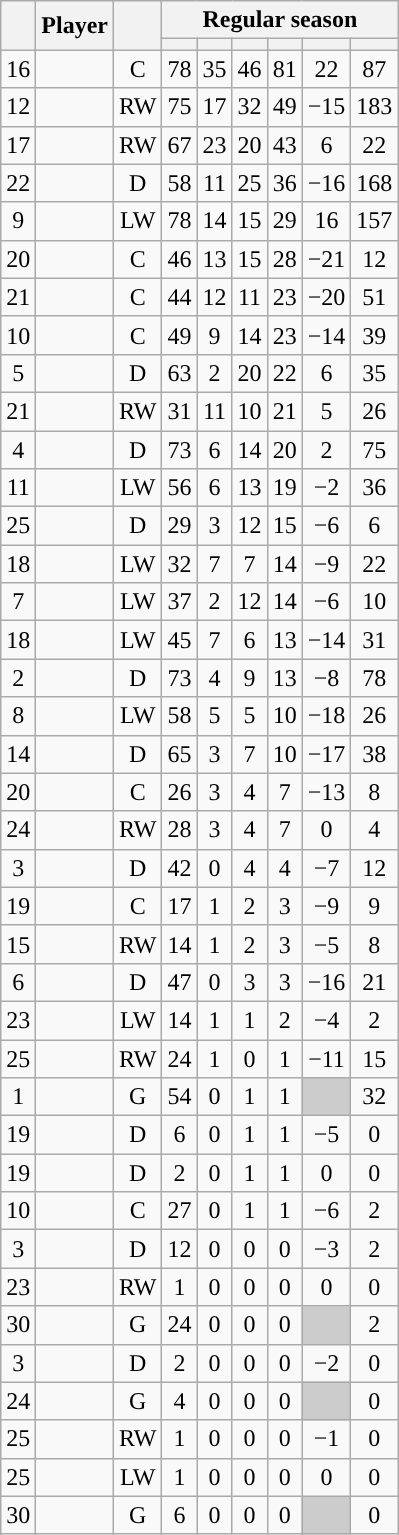<table class="wikitable sortable plainrowheaders" style="text-align:center;">
<tr>
<th scope="col" data-sort-type="number" rowspan="2"></th>
<th scope="col" rowspan="2">Player</th>
<th scope="col" rowspan="2"></th>
<th scope=colgroup colspan=6>Regular season</th>
</tr>
<tr>
<th scope="col" data-sort-type="number"></th>
<th scope="col" data-sort-type="number"></th>
<th scope="col" data-sort-type="number"></th>
<th scope="col" data-sort-type="number"></th>
<th scope="col" data-sort-type="number"></th>
<th scope="col" data-sort-type="number"></th>
</tr>
<tr>
<td scope="row">16</td>
<td align="left"></td>
<td>C</td>
<td>78</td>
<td>35</td>
<td>46</td>
<td>81</td>
<td>22</td>
<td>87</td>
</tr>
<tr>
<td scope="row">12</td>
<td align="left"></td>
<td>RW</td>
<td>75</td>
<td>17</td>
<td>32</td>
<td>49</td>
<td>−15</td>
<td>183</td>
</tr>
<tr>
<td scope="row">17</td>
<td align="left"></td>
<td>RW</td>
<td>67</td>
<td>23</td>
<td>20</td>
<td>43</td>
<td>6</td>
<td>22</td>
</tr>
<tr>
<td scope="row">22</td>
<td align="left"></td>
<td>D</td>
<td>58</td>
<td>11</td>
<td>25</td>
<td>36</td>
<td>−16</td>
<td>168</td>
</tr>
<tr>
<td scope="row">9</td>
<td align="left"></td>
<td>LW</td>
<td>78</td>
<td>14</td>
<td>15</td>
<td>29</td>
<td>16</td>
<td>157</td>
</tr>
<tr>
<td scope="row">20</td>
<td align="left"></td>
<td>C</td>
<td>46</td>
<td>13</td>
<td>15</td>
<td>28</td>
<td>−21</td>
<td>12</td>
</tr>
<tr>
<td scope="row">21</td>
<td align="left"></td>
<td>C</td>
<td>44</td>
<td>12</td>
<td>11</td>
<td>23</td>
<td>−20</td>
<td>51</td>
</tr>
<tr>
<td scope="row">10</td>
<td align="left"></td>
<td>C</td>
<td>49</td>
<td>9</td>
<td>14</td>
<td>23</td>
<td>−14</td>
<td>39</td>
</tr>
<tr>
<td scope="row">5</td>
<td align="left"></td>
<td>D</td>
<td>63</td>
<td>2</td>
<td>20</td>
<td>22</td>
<td>6</td>
<td>35</td>
</tr>
<tr>
<td scope="row">21</td>
<td align="left"></td>
<td>RW</td>
<td>31</td>
<td>11</td>
<td>10</td>
<td>21</td>
<td>5</td>
<td>26</td>
</tr>
<tr>
<td scope="row">4</td>
<td align="left"></td>
<td>D</td>
<td>73</td>
<td>6</td>
<td>14</td>
<td>20</td>
<td>2</td>
<td>75</td>
</tr>
<tr>
<td scope="row">11</td>
<td align="left"></td>
<td>LW</td>
<td>56</td>
<td>6</td>
<td>13</td>
<td>19</td>
<td>−2</td>
<td>36</td>
</tr>
<tr>
<td scope="row">25</td>
<td align="left"></td>
<td>D</td>
<td>29</td>
<td>3</td>
<td>12</td>
<td>15</td>
<td>−6</td>
<td>6</td>
</tr>
<tr>
<td scope="row">18</td>
<td align="left"></td>
<td>LW</td>
<td>32</td>
<td>7</td>
<td>7</td>
<td>14</td>
<td>−9</td>
<td>22</td>
</tr>
<tr>
<td scope="row">7</td>
<td align="left"></td>
<td>LW</td>
<td>37</td>
<td>2</td>
<td>12</td>
<td>14</td>
<td>−6</td>
<td>10</td>
</tr>
<tr>
<td scope="row">18</td>
<td align="left"></td>
<td>LW</td>
<td>45</td>
<td>7</td>
<td>6</td>
<td>13</td>
<td>−14</td>
<td>31</td>
</tr>
<tr>
<td scope="row">2</td>
<td align="left"></td>
<td>D</td>
<td>73</td>
<td>4</td>
<td>9</td>
<td>13</td>
<td>−8</td>
<td>78</td>
</tr>
<tr>
<td scope="row">8</td>
<td align="left"></td>
<td>LW</td>
<td>58</td>
<td>5</td>
<td>5</td>
<td>10</td>
<td>−18</td>
<td>26</td>
</tr>
<tr>
<td scope="row">14</td>
<td align="left"></td>
<td>D</td>
<td>65</td>
<td>3</td>
<td>7</td>
<td>10</td>
<td>−17</td>
<td>38</td>
</tr>
<tr>
<td scope="row">20</td>
<td align="left"></td>
<td>C</td>
<td>26</td>
<td>3</td>
<td>4</td>
<td>7</td>
<td>−13</td>
<td>8</td>
</tr>
<tr>
<td scope="row">24</td>
<td align="left"></td>
<td>RW</td>
<td>28</td>
<td>3</td>
<td>4</td>
<td>7</td>
<td>0</td>
<td>4</td>
</tr>
<tr>
<td scope="row">3</td>
<td align="left"></td>
<td>D</td>
<td>42</td>
<td>0</td>
<td>4</td>
<td>4</td>
<td>−7</td>
<td>12</td>
</tr>
<tr>
<td scope="row">19</td>
<td align="left"></td>
<td>C</td>
<td>17</td>
<td>1</td>
<td>2</td>
<td>3</td>
<td>−9</td>
<td>9</td>
</tr>
<tr>
<td scope="row">15</td>
<td align="left"></td>
<td>RW</td>
<td>14</td>
<td>1</td>
<td>2</td>
<td>3</td>
<td>−5</td>
<td>8</td>
</tr>
<tr>
<td scope="row">6</td>
<td align="left"></td>
<td>D</td>
<td>47</td>
<td>0</td>
<td>3</td>
<td>3</td>
<td>−16</td>
<td>21</td>
</tr>
<tr>
<td scope="row">23</td>
<td align="left"></td>
<td>LW</td>
<td>14</td>
<td>1</td>
<td>1</td>
<td>2</td>
<td>−4</td>
<td>2</td>
</tr>
<tr>
<td scope="row">25</td>
<td align="left"></td>
<td>RW</td>
<td>24</td>
<td>1</td>
<td>0</td>
<td>1</td>
<td>−11</td>
<td>15</td>
</tr>
<tr>
<td scope="row">1</td>
<td align="left"></td>
<td>G</td>
<td>54</td>
<td>0</td>
<td>1</td>
<td>1</td>
<td style="background:#ccc"></td>
<td>32</td>
</tr>
<tr>
<td scope="row">19</td>
<td align="left"></td>
<td>D</td>
<td>6</td>
<td>0</td>
<td>1</td>
<td>1</td>
<td>−5</td>
<td>0</td>
</tr>
<tr>
<td scope="row">19</td>
<td align="left"></td>
<td>D</td>
<td>2</td>
<td>0</td>
<td>1</td>
<td>1</td>
<td>0</td>
<td>0</td>
</tr>
<tr>
<td scope="row">10</td>
<td align="left"></td>
<td>C</td>
<td>27</td>
<td>0</td>
<td>1</td>
<td>1</td>
<td>−6</td>
<td>2</td>
</tr>
<tr>
<td scope="row">3</td>
<td align="left"></td>
<td>D</td>
<td>12</td>
<td>0</td>
<td>0</td>
<td>0</td>
<td>−3</td>
<td>2</td>
</tr>
<tr>
<td scope="row">23</td>
<td align="left"></td>
<td>RW</td>
<td>1</td>
<td>0</td>
<td>0</td>
<td>0</td>
<td>0</td>
<td>0</td>
</tr>
<tr>
<td scope="row">30</td>
<td align="left"></td>
<td>G</td>
<td>24</td>
<td>0</td>
<td>0</td>
<td>0</td>
<td style="background:#ccc"></td>
<td>2</td>
</tr>
<tr>
<td scope="row">3</td>
<td align="left"></td>
<td>D</td>
<td>2</td>
<td>0</td>
<td>0</td>
<td>0</td>
<td>−2</td>
<td>0</td>
</tr>
<tr>
<td scope="row">24</td>
<td align="left"></td>
<td>G</td>
<td>4</td>
<td>0</td>
<td>0</td>
<td>0</td>
<td style="background:#ccc"></td>
<td>0</td>
</tr>
<tr>
<td scope="row">25</td>
<td align="left"></td>
<td>RW</td>
<td>1</td>
<td>0</td>
<td>0</td>
<td>0</td>
<td>−1</td>
<td>0</td>
</tr>
<tr>
<td scope="row">25</td>
<td align="left"></td>
<td>LW</td>
<td>1</td>
<td>0</td>
<td>0</td>
<td>0</td>
<td>0</td>
<td>0</td>
</tr>
<tr>
<td scope="row">30</td>
<td align="left"></td>
<td>G</td>
<td>6</td>
<td>0</td>
<td>0</td>
<td>0</td>
<td style="background:#ccc"></td>
<td>0</td>
</tr>
</table>
